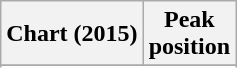<table class="wikitable sortable plainrowheaders">
<tr>
<th scope="col">Chart (2015)</th>
<th scope="col">Peak<br>position</th>
</tr>
<tr>
</tr>
<tr>
</tr>
<tr>
</tr>
<tr>
</tr>
<tr>
</tr>
</table>
